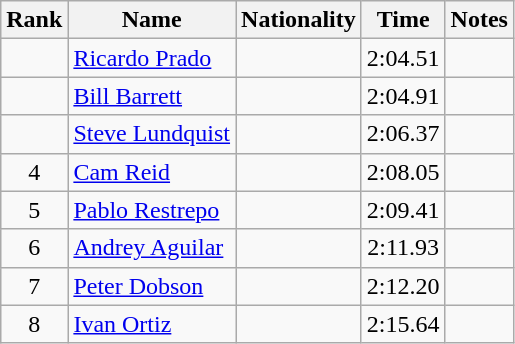<table class="wikitable sortable" style="text-align:center">
<tr>
<th>Rank</th>
<th>Name</th>
<th>Nationality</th>
<th>Time</th>
<th>Notes</th>
</tr>
<tr>
<td></td>
<td align=left><a href='#'>Ricardo Prado</a></td>
<td align=left></td>
<td>2:04.51</td>
<td></td>
</tr>
<tr>
<td></td>
<td align=left><a href='#'>Bill Barrett</a></td>
<td align=left></td>
<td>2:04.91</td>
<td></td>
</tr>
<tr>
<td></td>
<td align=left><a href='#'>Steve Lundquist</a></td>
<td align=left></td>
<td>2:06.37</td>
<td></td>
</tr>
<tr>
<td>4</td>
<td align=left><a href='#'>Cam Reid</a></td>
<td align=left></td>
<td>2:08.05</td>
<td></td>
</tr>
<tr>
<td>5</td>
<td align=left><a href='#'>Pablo Restrepo</a></td>
<td align=left></td>
<td>2:09.41</td>
<td></td>
</tr>
<tr>
<td>6</td>
<td align=left><a href='#'>Andrey Aguilar</a></td>
<td align=left></td>
<td>2:11.93</td>
<td></td>
</tr>
<tr>
<td>7</td>
<td align=left><a href='#'>Peter Dobson</a></td>
<td align=left></td>
<td>2:12.20</td>
<td></td>
</tr>
<tr>
<td>8</td>
<td align=left><a href='#'>Ivan Ortiz</a></td>
<td align=left></td>
<td>2:15.64</td>
<td></td>
</tr>
</table>
